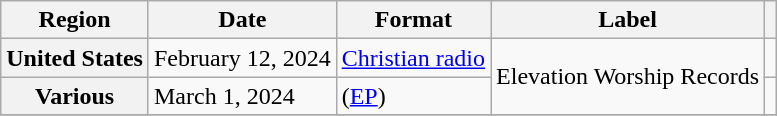<table class="wikitable plainrowheaders">
<tr>
<th scope="col">Region</th>
<th scope="col">Date</th>
<th scope="col">Format</th>
<th scope="col">Label</th>
<th scope="col"></th>
</tr>
<tr>
<th scope="row">United States</th>
<td>February 12, 2024</td>
<td><a href='#'>Christian radio</a></td>
<td rowspan="2">Elevation Worship Records</td>
<td></td>
</tr>
<tr>
<th scope="row">Various</th>
<td>March 1, 2024</td>
<td>(<a href='#'>EP</a>)</td>
<td></td>
</tr>
<tr>
</tr>
</table>
